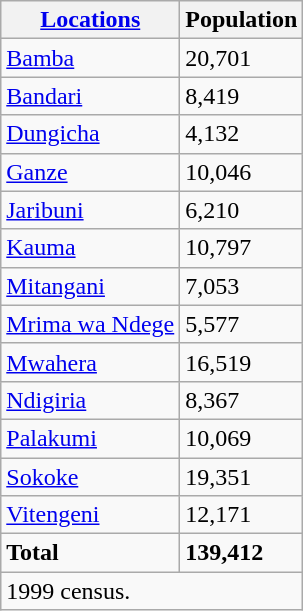<table class="wikitable">
<tr>
<th><a href='#'>Locations</a></th>
<th>Population</th>
</tr>
<tr>
<td><a href='#'>Bamba</a></td>
<td>20,701</td>
</tr>
<tr>
<td><a href='#'>Bandari</a></td>
<td>8,419</td>
</tr>
<tr>
<td><a href='#'>Dungicha</a></td>
<td>4,132</td>
</tr>
<tr>
<td><a href='#'>Ganze</a></td>
<td>10,046</td>
</tr>
<tr>
<td><a href='#'>Jaribuni</a></td>
<td>6,210</td>
</tr>
<tr>
<td><a href='#'>Kauma</a></td>
<td>10,797</td>
</tr>
<tr>
<td><a href='#'>Mitangani</a></td>
<td>7,053</td>
</tr>
<tr>
<td><a href='#'>Mrima wa Ndege</a></td>
<td>5,577</td>
</tr>
<tr>
<td><a href='#'>Mwahera</a></td>
<td>16,519</td>
</tr>
<tr>
<td><a href='#'>Ndigiria</a></td>
<td>8,367</td>
</tr>
<tr>
<td><a href='#'>Palakumi</a></td>
<td>10,069</td>
</tr>
<tr>
<td><a href='#'>Sokoke</a></td>
<td>19,351</td>
</tr>
<tr>
<td><a href='#'>Vitengeni</a></td>
<td>12,171</td>
</tr>
<tr>
<td><strong>Total</strong></td>
<td><strong>139,412</strong></td>
</tr>
<tr>
<td colspan="2">1999 census.</td>
</tr>
</table>
